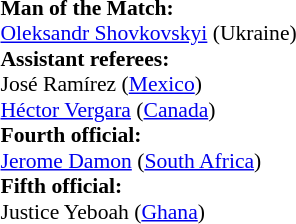<table width=50% style="font-size: 90%">
<tr>
<td><br><strong>Man of the Match:</strong>
<br><a href='#'>Oleksandr Shovkovskyi</a> (Ukraine)<br><strong>Assistant referees:</strong>
<br>José Ramírez (<a href='#'>Mexico</a>)
<br><a href='#'>Héctor Vergara</a> (<a href='#'>Canada</a>)
<br><strong>Fourth official:</strong>
<br><a href='#'>Jerome Damon</a> (<a href='#'>South Africa</a>)
<br><strong>Fifth official:</strong>
<br>Justice Yeboah (<a href='#'>Ghana</a>)</td>
</tr>
</table>
